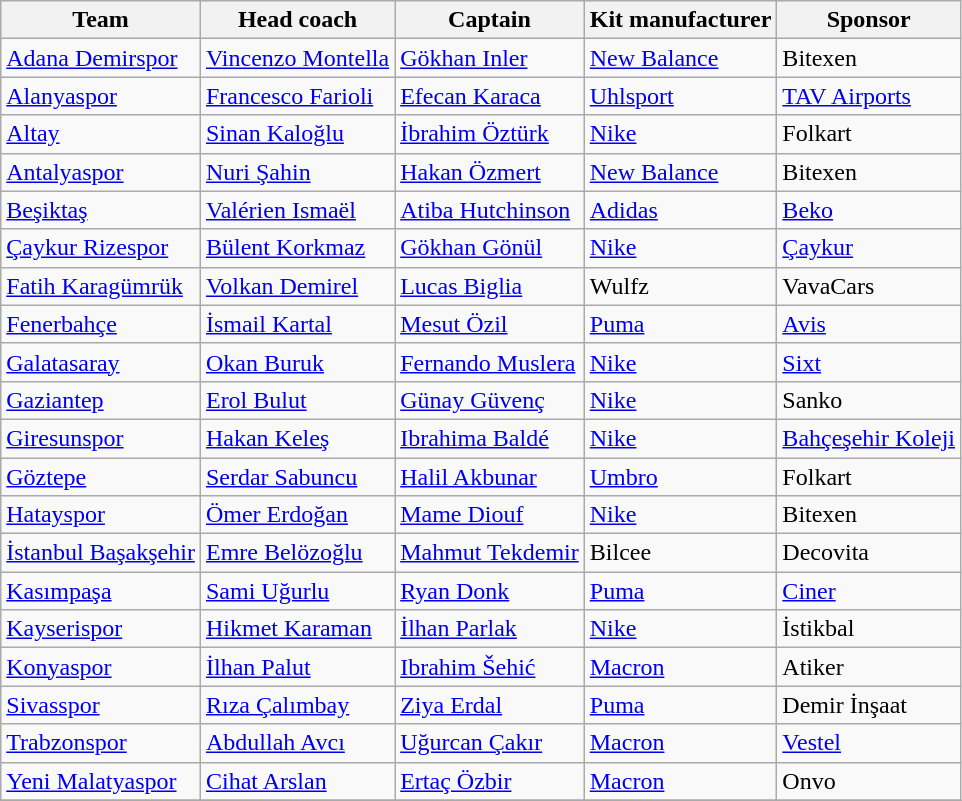<table class="wikitable sortable" style="text-align: left;">
<tr>
<th>Team</th>
<th>Head coach</th>
<th>Captain</th>
<th>Kit manufacturer</th>
<th>Sponsor</th>
</tr>
<tr>
<td><a href='#'>Adana Demirspor</a></td>
<td> <a href='#'>Vincenzo Montella</a></td>
<td> <a href='#'>Gökhan Inler</a></td>
<td><a href='#'>New Balance</a></td>
<td>Bitexen</td>
</tr>
<tr>
<td><a href='#'>Alanyaspor</a></td>
<td> <a href='#'>Francesco Farioli</a></td>
<td> <a href='#'>Efecan Karaca</a></td>
<td><a href='#'>Uhlsport</a></td>
<td><a href='#'>TAV Airports</a></td>
</tr>
<tr>
<td><a href='#'>Altay</a></td>
<td> <a href='#'>Sinan Kaloğlu</a></td>
<td> <a href='#'>İbrahim Öztürk</a></td>
<td><a href='#'>Nike</a></td>
<td>Folkart</td>
</tr>
<tr>
<td><a href='#'>Antalyaspor</a></td>
<td> <a href='#'>Nuri Şahin</a></td>
<td> <a href='#'>Hakan Özmert</a></td>
<td><a href='#'>New Balance</a></td>
<td>Bitexen</td>
</tr>
<tr>
<td><a href='#'>Beşiktaş</a></td>
<td> <a href='#'>Valérien Ismaël</a></td>
<td> <a href='#'>Atiba Hutchinson</a></td>
<td><a href='#'>Adidas</a></td>
<td><a href='#'>Beko</a></td>
</tr>
<tr>
<td><a href='#'>Çaykur Rizespor</a></td>
<td> <a href='#'>Bülent Korkmaz</a></td>
<td> <a href='#'>Gökhan Gönül</a></td>
<td><a href='#'>Nike</a></td>
<td><a href='#'>Çaykur</a></td>
</tr>
<tr>
<td><a href='#'>Fatih Karagümrük</a></td>
<td> <a href='#'>Volkan Demirel</a></td>
<td> <a href='#'>Lucas Biglia</a></td>
<td>Wulfz</td>
<td>VavaCars</td>
</tr>
<tr>
<td><a href='#'>Fenerbahçe</a></td>
<td> <a href='#'>İsmail Kartal</a></td>
<td> <a href='#'>Mesut Özil</a></td>
<td><a href='#'>Puma</a></td>
<td><a href='#'>Avis</a></td>
</tr>
<tr>
<td><a href='#'>Galatasaray</a></td>
<td> <a href='#'>Okan Buruk</a></td>
<td> <a href='#'>Fernando Muslera</a></td>
<td><a href='#'>Nike</a></td>
<td><a href='#'>Sixt</a></td>
</tr>
<tr>
<td><a href='#'>Gaziantep</a></td>
<td> <a href='#'>Erol Bulut</a></td>
<td> <a href='#'>Günay Güvenç</a></td>
<td><a href='#'>Nike</a></td>
<td>Sanko</td>
</tr>
<tr>
<td><a href='#'>Giresunspor</a></td>
<td> <a href='#'>Hakan Keleş</a></td>
<td> <a href='#'>Ibrahima Baldé</a></td>
<td><a href='#'>Nike</a></td>
<td><a href='#'>Bahçeşehir Koleji</a></td>
</tr>
<tr>
<td><a href='#'>Göztepe</a></td>
<td> <a href='#'>Serdar Sabuncu</a></td>
<td> <a href='#'>Halil Akbunar</a></td>
<td><a href='#'>Umbro</a></td>
<td>Folkart</td>
</tr>
<tr>
<td><a href='#'>Hatayspor</a></td>
<td> <a href='#'>Ömer Erdoğan</a></td>
<td> <a href='#'>Mame Diouf</a></td>
<td><a href='#'>Nike</a></td>
<td>Bitexen</td>
</tr>
<tr>
<td><a href='#'>İstanbul Başakşehir</a></td>
<td> <a href='#'>Emre Belözoğlu</a></td>
<td> <a href='#'>Mahmut Tekdemir</a></td>
<td>Bilcee</td>
<td>Decovita</td>
</tr>
<tr>
<td><a href='#'>Kasımpaşa</a></td>
<td> <a href='#'>Sami Uğurlu</a></td>
<td> <a href='#'>Ryan Donk</a></td>
<td><a href='#'>Puma</a></td>
<td><a href='#'>Ciner</a></td>
</tr>
<tr>
<td><a href='#'>Kayserispor</a></td>
<td> <a href='#'>Hikmet Karaman</a></td>
<td> <a href='#'>İlhan Parlak</a></td>
<td><a href='#'>Nike</a></td>
<td>İstikbal</td>
</tr>
<tr>
<td><a href='#'>Konyaspor</a></td>
<td> <a href='#'>İlhan Palut</a></td>
<td> <a href='#'>Ibrahim Šehić</a></td>
<td><a href='#'>Macron</a></td>
<td>Atiker</td>
</tr>
<tr>
<td><a href='#'>Sivasspor</a></td>
<td> <a href='#'>Rıza Çalımbay</a></td>
<td> <a href='#'>Ziya Erdal</a></td>
<td><a href='#'>Puma</a></td>
<td>Demir İnşaat</td>
</tr>
<tr>
<td><a href='#'>Trabzonspor</a></td>
<td> <a href='#'>Abdullah Avcı</a></td>
<td> <a href='#'>Uğurcan Çakır</a></td>
<td><a href='#'>Macron</a></td>
<td><a href='#'>Vestel</a></td>
</tr>
<tr>
<td><a href='#'>Yeni Malatyaspor</a></td>
<td> <a href='#'>Cihat Arslan</a></td>
<td> <a href='#'>Ertaç Özbir</a></td>
<td><a href='#'>Macron</a></td>
<td>Onvo</td>
</tr>
<tr>
</tr>
</table>
